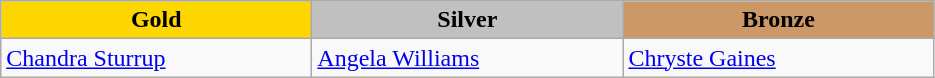<table class="wikitable" style="text-align:left">
<tr align="center">
<td width=200 bgcolor=gold><strong>Gold</strong></td>
<td width=200 bgcolor=silver><strong>Silver</strong></td>
<td width=200 bgcolor=CC9966><strong>Bronze</strong></td>
</tr>
<tr>
<td><a href='#'>Chandra Sturrup</a><br><em></em></td>
<td><a href='#'>Angela Williams</a><br><em></em></td>
<td><a href='#'>Chryste Gaines</a><br><em></em></td>
</tr>
</table>
